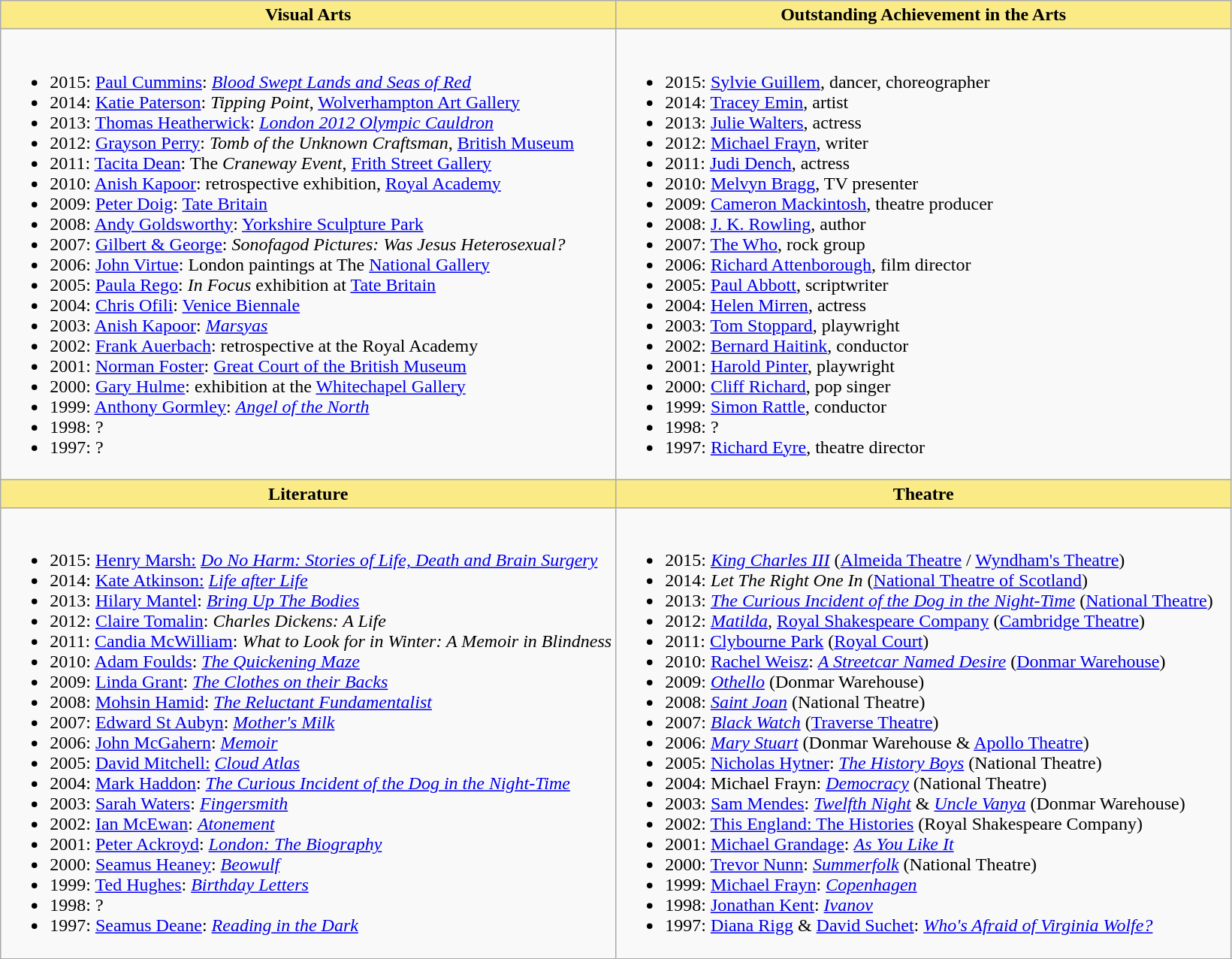<table class="wikitable" style="font-size:100%">
<tr>
<th style="background:#FAEB86;" width="50%">Visual Arts</th>
<th style="background:#FAEB86;" width="50%">Outstanding Achievement in the Arts</th>
</tr>
<tr>
<td valign="top"><br><ul><li>2015: <a href='#'>Paul Cummins</a>: <em><a href='#'>Blood Swept Lands and Seas of Red</a></em></li><li>2014: <a href='#'>Katie Paterson</a>: <em>Tipping Point</em>, <a href='#'>Wolverhampton Art Gallery</a></li><li>2013: <a href='#'>Thomas Heatherwick</a>: <em><a href='#'>London 2012 Olympic Cauldron</a></em></li><li>2012: <a href='#'>Grayson Perry</a>: <em>Tomb of the Unknown Craftsman</em>, <a href='#'>British Museum</a></li><li>2011: <a href='#'>Tacita Dean</a>: The <em>Craneway Event</em>, <a href='#'>Frith Street Gallery</a></li><li>2010: <a href='#'>Anish Kapoor</a>: retrospective exhibition, <a href='#'>Royal Academy</a></li><li>2009: <a href='#'>Peter Doig</a>: <a href='#'>Tate Britain</a></li><li>2008: <a href='#'>Andy Goldsworthy</a>: <a href='#'>Yorkshire Sculpture Park</a></li><li>2007: <a href='#'>Gilbert & George</a>: <em>Sonofagod Pictures: Was Jesus Heterosexual?</em></li><li>2006: <a href='#'>John Virtue</a>: London paintings at The <a href='#'>National Gallery</a></li><li>2005: <a href='#'>Paula Rego</a>: <em>In Focus</em> exhibition at <a href='#'>Tate Britain</a></li><li>2004: <a href='#'>Chris Ofili</a>: <a href='#'>Venice Biennale</a></li><li>2003: <a href='#'>Anish Kapoor</a>: <em><a href='#'>Marsyas</a></em></li><li>2002: <a href='#'>Frank Auerbach</a>: retrospective at the Royal Academy</li><li>2001: <a href='#'>Norman Foster</a>: <a href='#'>Great Court of the British Museum</a></li><li>2000: <a href='#'>Gary Hulme</a>: exhibition at the <a href='#'>Whitechapel Gallery</a></li><li>1999: <a href='#'>Anthony Gormley</a>: <em><a href='#'>Angel of the North</a></em></li><li>1998: ?</li><li>1997: ?</li></ul></td>
<td valign="top"><br><ul><li>2015: <a href='#'>Sylvie Guillem</a>, dancer, choreographer</li><li>2014: <a href='#'>Tracey Emin</a>, artist</li><li>2013: <a href='#'>Julie Walters</a>, actress</li><li>2012: <a href='#'>Michael Frayn</a>, writer</li><li>2011: <a href='#'>Judi Dench</a>, actress</li><li>2010: <a href='#'>Melvyn Bragg</a>, TV presenter</li><li>2009: <a href='#'>Cameron Mackintosh</a>, theatre producer</li><li>2008: <a href='#'>J. K. Rowling</a>, author</li><li>2007: <a href='#'>The Who</a>, rock group</li><li>2006: <a href='#'>Richard Attenborough</a>, film director</li><li>2005: <a href='#'>Paul Abbott</a>, scriptwriter</li><li>2004: <a href='#'>Helen Mirren</a>, actress</li><li>2003: <a href='#'>Tom Stoppard</a>, playwright</li><li>2002: <a href='#'>Bernard Haitink</a>, conductor</li><li>2001: <a href='#'>Harold Pinter</a>, playwright</li><li>2000: <a href='#'>Cliff Richard</a>, pop singer</li><li>1999: <a href='#'>Simon Rattle</a>, conductor</li><li>1998: ?</li><li>1997: <a href='#'>Richard Eyre</a>, theatre director</li></ul></td>
</tr>
<tr>
<th style="background:#FAEB86;" width="50%">Literature</th>
<th style="background:#FAEB86;" width="50%">Theatre</th>
</tr>
<tr>
<td valign="top"><br><ul><li>2015: <a href='#'>Henry Marsh:</a> <em><a href='#'>Do No Harm: Stories of Life, Death and Brain Surgery</a></em></li><li>2014: <a href='#'>Kate Atkinson:</a> <em><a href='#'>Life after Life</a></em></li><li>2013: <a href='#'>Hilary Mantel</a>: <em><a href='#'>Bring Up The Bodies</a></em></li><li>2012: <a href='#'>Claire Tomalin</a>: <em>Charles Dickens: A Life</em></li><li>2011: <a href='#'>Candia McWilliam</a>: <em>What to Look for in Winter: A Memoir in Blindness</em></li><li>2010: <a href='#'>Adam Foulds</a>: <em><a href='#'>The Quickening Maze</a></em></li><li>2009: <a href='#'>Linda Grant</a>: <em><a href='#'>The Clothes on their Backs</a></em></li><li>2008: <a href='#'>Mohsin Hamid</a>: <em><a href='#'>The Reluctant Fundamentalist</a></em></li><li>2007: <a href='#'>Edward St Aubyn</a>: <em><a href='#'>Mother's Milk</a></em></li><li>2006: <a href='#'>John McGahern</a>: <em><a href='#'>Memoir</a></em></li><li>2005: <a href='#'>David Mitchell:</a> <em><a href='#'>Cloud Atlas</a></em></li><li>2004: <a href='#'>Mark Haddon</a>: <em><a href='#'>The Curious Incident of the Dog in the Night-Time</a></em></li><li>2003: <a href='#'>Sarah Waters</a>: <em><a href='#'>Fingersmith</a></em></li><li>2002: <a href='#'>Ian McEwan</a>: <em><a href='#'>Atonement</a></em></li><li>2001: <a href='#'>Peter Ackroyd</a>: <em><a href='#'>London: The Biography</a></em></li><li>2000: <a href='#'>Seamus Heaney</a>: <em><a href='#'>Beowulf</a></em></li><li>1999: <a href='#'>Ted Hughes</a>: <em><a href='#'>Birthday Letters</a></em></li><li>1998: ?</li><li>1997: <a href='#'>Seamus Deane</a>: <em><a href='#'>Reading in the Dark</a></em></li></ul></td>
<td valign="top"><br><ul><li>2015: <em><a href='#'>King Charles III</a></em> (<a href='#'>Almeida Theatre</a> / <a href='#'>Wyndham's Theatre</a>)</li><li>2014: <em>Let The Right One In</em> (<a href='#'>National Theatre of Scotland</a>)</li><li>2013: <em><a href='#'>The Curious Incident of the Dog in the Night-Time</a></em> (<a href='#'>National Theatre</a>)</li><li>2012: <em><a href='#'>Matilda</a>,</em> <a href='#'>Royal Shakespeare Company</a> (<a href='#'>Cambridge Theatre</a>)</li><li>2011: <a href='#'>Clybourne Park</a> (<a href='#'>Royal Court</a>)</li><li>2010: <a href='#'>Rachel Weisz</a>: <em><a href='#'>A Streetcar Named Desire</a></em> (<a href='#'>Donmar Warehouse</a>)</li><li>2009: <em><a href='#'>Othello</a></em> (Donmar Warehouse)</li><li>2008: <em><a href='#'>Saint Joan</a></em> (National Theatre)</li><li>2007: <em><a href='#'>Black Watch</a></em> (<a href='#'>Traverse Theatre</a>)</li><li>2006: <em><a href='#'>Mary Stuart</a></em> (Donmar Warehouse & <a href='#'>Apollo Theatre</a>)</li><li>2005: <a href='#'>Nicholas Hytner</a>: <em><a href='#'>The History Boys</a></em> (National Theatre)</li><li>2004: Michael Frayn: <em><a href='#'>Democracy</a></em> (National Theatre)</li><li>2003: <a href='#'>Sam Mendes</a>: <em><a href='#'>Twelfth Night</a></em> & <em><a href='#'>Uncle Vanya</a></em> (Donmar Warehouse)</li><li>2002: <a href='#'>This England: The Histories</a> (Royal Shakespeare Company)</li><li>2001: <a href='#'>Michael Grandage</a>: <em><a href='#'>As You Like It</a></em></li><li>2000: <a href='#'>Trevor Nunn</a>: <em><a href='#'>Summerfolk</a></em> (National Theatre)</li><li>1999: <a href='#'>Michael Frayn</a>: <em><a href='#'>Copenhagen</a></em></li><li>1998: <a href='#'>Jonathan Kent</a>: <em><a href='#'>Ivanov</a></em></li><li>1997: <a href='#'>Diana Rigg</a> & <a href='#'>David Suchet</a>: <em><a href='#'>Who's Afraid of Virginia Wolfe?</a></em></li></ul></td>
</tr>
</table>
